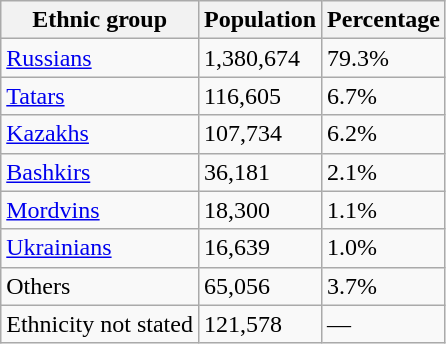<table class="wikitable">
<tr>
<th>Ethnic group</th>
<th>Population</th>
<th>Percentage</th>
</tr>
<tr>
<td><a href='#'>Russians</a></td>
<td>1,380,674</td>
<td>79.3%</td>
</tr>
<tr>
<td><a href='#'>Tatars</a></td>
<td>116,605</td>
<td>6.7%</td>
</tr>
<tr>
<td><a href='#'>Kazakhs</a></td>
<td>107,734</td>
<td>6.2%</td>
</tr>
<tr>
<td><a href='#'>Bashkirs</a></td>
<td>36,181</td>
<td>2.1%</td>
</tr>
<tr>
<td><a href='#'>Mordvins</a></td>
<td>18,300</td>
<td>1.1%</td>
</tr>
<tr>
<td><a href='#'>Ukrainians</a></td>
<td>16,639</td>
<td>1.0%</td>
</tr>
<tr>
<td>Others</td>
<td>65,056</td>
<td>3.7%</td>
</tr>
<tr>
<td>Ethnicity not stated</td>
<td>121,578</td>
<td>—</td>
</tr>
</table>
